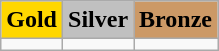<table class=wikitable>
<tr>
<td align=center bgcolor=gold> <strong>Gold</strong></td>
<td align=center bgcolor=silver> <strong>Silver</strong></td>
<td align=center bgcolor=cc9966> <strong>Bronze</strong></td>
</tr>
<tr>
<td></td>
<td></td>
<td></td>
</tr>
</table>
